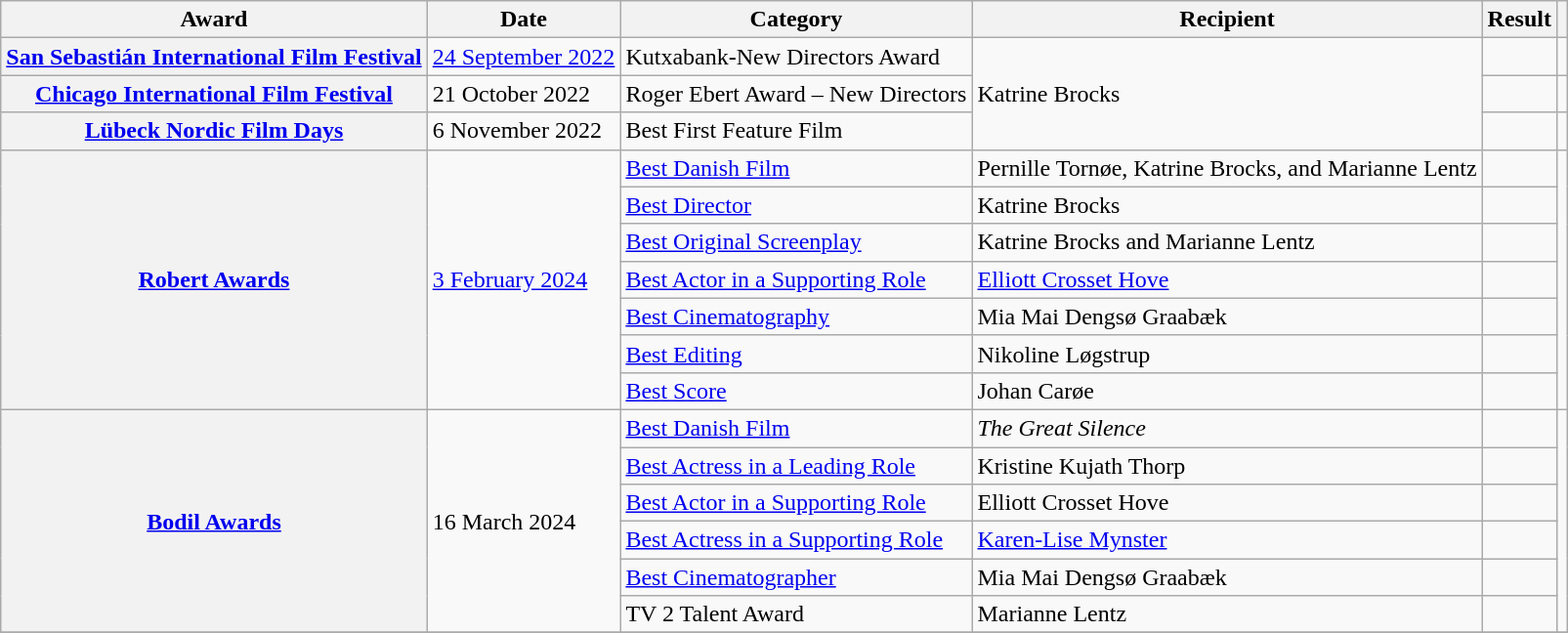<table class="wikitable sortable plainrowheaders">
<tr>
<th scope="col">Award</th>
<th scope="col">Date</th>
<th scope="col">Category</th>
<th scope="col">Recipient</th>
<th scope="col">Result</th>
<th scope="col" class="unsortable"></th>
</tr>
<tr>
<th scope="row"><a href='#'>San Sebastián International Film Festival</a></th>
<td><a href='#'>24 September 2022</a></td>
<td>Kutxabank-New Directors Award</td>
<td rowspan="3">Katrine Brocks</td>
<td></td>
<td align="center"></td>
</tr>
<tr>
<th scope="row"><a href='#'>Chicago International Film Festival</a></th>
<td>21 October 2022</td>
<td>Roger Ebert Award – New Directors</td>
<td></td>
<td align="center"></td>
</tr>
<tr>
<th scope="row"><a href='#'>Lübeck Nordic Film Days</a></th>
<td>6 November 2022</td>
<td>Best First Feature Film</td>
<td></td>
<td align="center"></td>
</tr>
<tr>
<th scope="row" rowspan="7"><a href='#'>Robert Awards</a></th>
<td rowspan="7"><a href='#'>3 February 2024</a></td>
<td><a href='#'>Best Danish Film</a></td>
<td>Pernille Tornøe, Katrine Brocks, and Marianne Lentz</td>
<td></td>
<td rowspan="7" align="center"></td>
</tr>
<tr>
<td><a href='#'>Best Director</a></td>
<td>Katrine Brocks</td>
<td></td>
</tr>
<tr>
<td><a href='#'>Best Original Screenplay</a></td>
<td>Katrine Brocks and Marianne Lentz</td>
<td></td>
</tr>
<tr>
<td><a href='#'>Best Actor in a Supporting Role</a></td>
<td><a href='#'>Elliott Crosset Hove</a></td>
<td></td>
</tr>
<tr>
<td><a href='#'>Best Cinematography</a></td>
<td>Mia Mai Dengsø Graabæk</td>
<td></td>
</tr>
<tr>
<td><a href='#'>Best Editing</a></td>
<td>Nikoline Løgstrup</td>
<td></td>
</tr>
<tr>
<td><a href='#'>Best Score</a></td>
<td>Johan Carøe</td>
<td></td>
</tr>
<tr>
<th scope="row" rowspan="6"><a href='#'>Bodil Awards</a></th>
<td rowspan="6">16 March 2024</td>
<td><a href='#'>Best Danish Film</a></td>
<td><em>The Great Silence</em></td>
<td></td>
<td align="center" rowspan="6"></td>
</tr>
<tr>
<td><a href='#'>Best Actress in a Leading Role</a></td>
<td>Kristine Kujath Thorp</td>
<td></td>
</tr>
<tr>
<td><a href='#'>Best Actor in a Supporting Role</a></td>
<td>Elliott Crosset Hove</td>
<td></td>
</tr>
<tr>
<td><a href='#'>Best Actress in a Supporting Role</a></td>
<td><a href='#'>Karen-Lise Mynster</a></td>
<td></td>
</tr>
<tr>
<td><a href='#'>Best Cinematographer</a></td>
<td>Mia Mai Dengsø Graabæk</td>
<td></td>
</tr>
<tr>
<td>TV 2 Talent Award</td>
<td>Marianne Lentz</td>
<td></td>
</tr>
<tr>
</tr>
</table>
